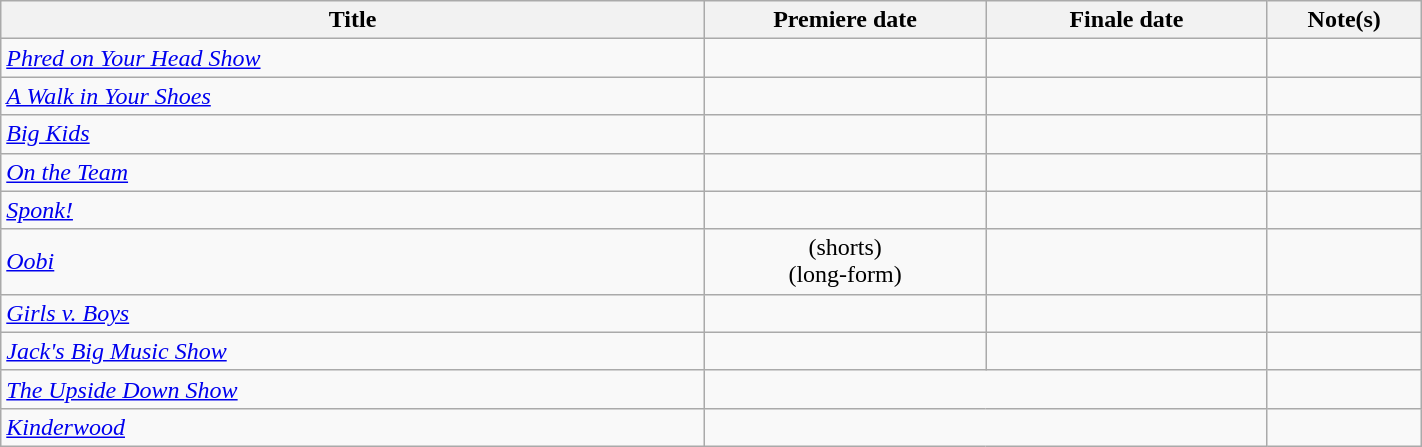<table class="wikitable plainrowheaders sortable" style="width:75%;text-align:center;">
<tr>
<th scope="col" style="width:25%;">Title</th>
<th scope="col" style="width:10%;">Premiere date</th>
<th scope="col" style="width:10%;">Finale date</th>
<th class="unsortable" style="width:5%;">Note(s)</th>
</tr>
<tr>
<td scope="row" style="text-align:left;"><em><a href='#'>Phred on Your Head Show</a></em></td>
<td></td>
<td></td>
<td></td>
</tr>
<tr>
<td scope="row" style="text-align:left;"><em><a href='#'>A Walk in Your Shoes</a></em></td>
<td></td>
<td></td>
<td></td>
</tr>
<tr>
<td scope="row" style="text-align:left;"><em><a href='#'>Big Kids</a></em></td>
<td></td>
<td></td>
<td></td>
</tr>
<tr>
<td scope="row" style="text-align:left;"><em><a href='#'>On the Team</a></em></td>
<td></td>
<td></td>
<td></td>
</tr>
<tr>
<td scope="row" style="text-align:left;"><em><a href='#'>Sponk!</a></em></td>
<td></td>
<td></td>
<td></td>
</tr>
<tr>
<td scope="row" style="text-align:left;"><em><a href='#'>Oobi</a></em></td>
<td> (shorts)<br> (long-form)</td>
<td></td>
<td></td>
</tr>
<tr>
<td scope="row" style="text-align:left;"><em><a href='#'>Girls v. Boys</a></em></td>
<td></td>
<td></td>
<td></td>
</tr>
<tr>
<td scope="row" style="text-align:left;"><em><a href='#'>Jack's Big Music Show</a></em></td>
<td></td>
<td></td>
<td></td>
</tr>
<tr>
<td scope="row" style="text-align:left;"><em><a href='#'>The Upside Down Show</a></em></td>
<td colspan="2"></td>
<td></td>
</tr>
<tr>
<td scope="row" style="text-align:left;"><em><a href='#'>Kinderwood</a></em></td>
<td colspan="2"></td>
<td></td>
</tr>
</table>
